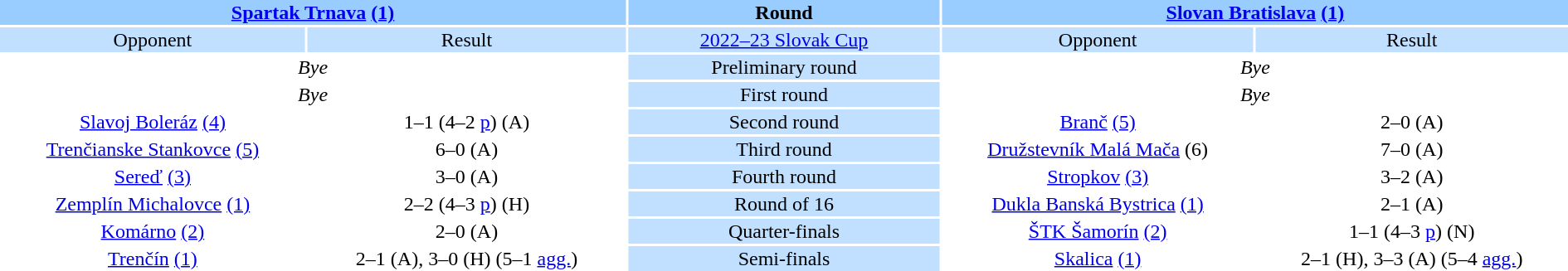<table width="100%" style="text-align:center">
<tr valign=top bgcolor=#99ccff>
<th colspan=2 style="width:40%"><a href='#'>Spartak Trnava</a> <a href='#'>(1)</a></th>
<th><strong>Round</strong></th>
<th colspan=2 style="width:40%"><a href='#'>Slovan Bratislava</a> <a href='#'>(1)</a></th>
</tr>
<tr valign=top bgcolor=#c1e0ff>
<td>Opponent</td>
<td>Result</td>
<td bgcolor=#c1e0ff><a href='#'>2022–23 Slovak Cup</a></td>
<td>Opponent</td>
<td>Result</td>
</tr>
<tr>
<td colspan="2"><em>Bye</em></td>
<td style="background:#c1e0ff;">Preliminary round</td>
<td colspan="2"><em>Bye</em></td>
</tr>
<tr>
<td colspan="2"><em>Bye</em></td>
<td style="background:#c1e0ff;">First round</td>
<td colspan="2"><em>Bye</em></td>
</tr>
<tr>
<td><a href='#'>Slavoj Boleráz</a> <a href='#'>(4)</a></td>
<td>1–1 (4–2 <a href='#'>p</a>) (A)</td>
<td bgcolor=#c1e0ff>Second round</td>
<td><a href='#'>Branč</a> <a href='#'>(5)</a></td>
<td>2–0 (A)</td>
</tr>
<tr>
<td><a href='#'>Trenčianske Stankovce</a> <a href='#'>(5)</a></td>
<td>6–0 (A)</td>
<td bgcolor=#c1e0ff>Third round</td>
<td><a href='#'>Družstevník Malá Mača</a> (6)</td>
<td>7–0 (A)</td>
</tr>
<tr>
<td><a href='#'>Sereď</a> <a href='#'>(3)</a></td>
<td>3–0 (A)</td>
<td bgcolor=#c1e0ff>Fourth round</td>
<td><a href='#'>Stropkov</a> <a href='#'>(3)</a></td>
<td>3–2 (A)</td>
</tr>
<tr>
<td><a href='#'>Zemplín Michalovce</a> <a href='#'>(1)</a></td>
<td>2–2 (4–3 <a href='#'>p</a>) (H)</td>
<td bgcolor=#c1e0ff>Round of 16</td>
<td><a href='#'>Dukla Banská Bystrica</a> <a href='#'>(1)</a></td>
<td>2–1 (A)</td>
</tr>
<tr>
<td><a href='#'>Komárno</a> <a href='#'>(2)</a></td>
<td>2–0 (A)</td>
<td bgcolor=#c1e0ff>Quarter-finals</td>
<td><a href='#'>ŠTK Šamorín</a> <a href='#'>(2)</a></td>
<td>1–1 (4–3 <a href='#'>p</a>) (N)</td>
</tr>
<tr>
<td><a href='#'>Trenčín</a> <a href='#'>(1)</a></td>
<td>2–1 (A), 3–0 (H) (5–1 <a href='#'>agg.</a>)</td>
<td bgcolor=#c1e0ff>Semi-finals</td>
<td><a href='#'>Skalica</a> <a href='#'>(1)</a></td>
<td>2–1 (H), 3–3  (A) (5–4 <a href='#'>agg.</a>)</td>
</tr>
</table>
